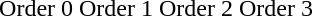<table align="center">
<tr>
<td></td>
<td></td>
<td></td>
<td></td>
</tr>
<tr>
<td align="center">Order 0</td>
<td align="center">Order 1</td>
<td align="center">Order 2</td>
<td align="center">Order 3</td>
</tr>
</table>
